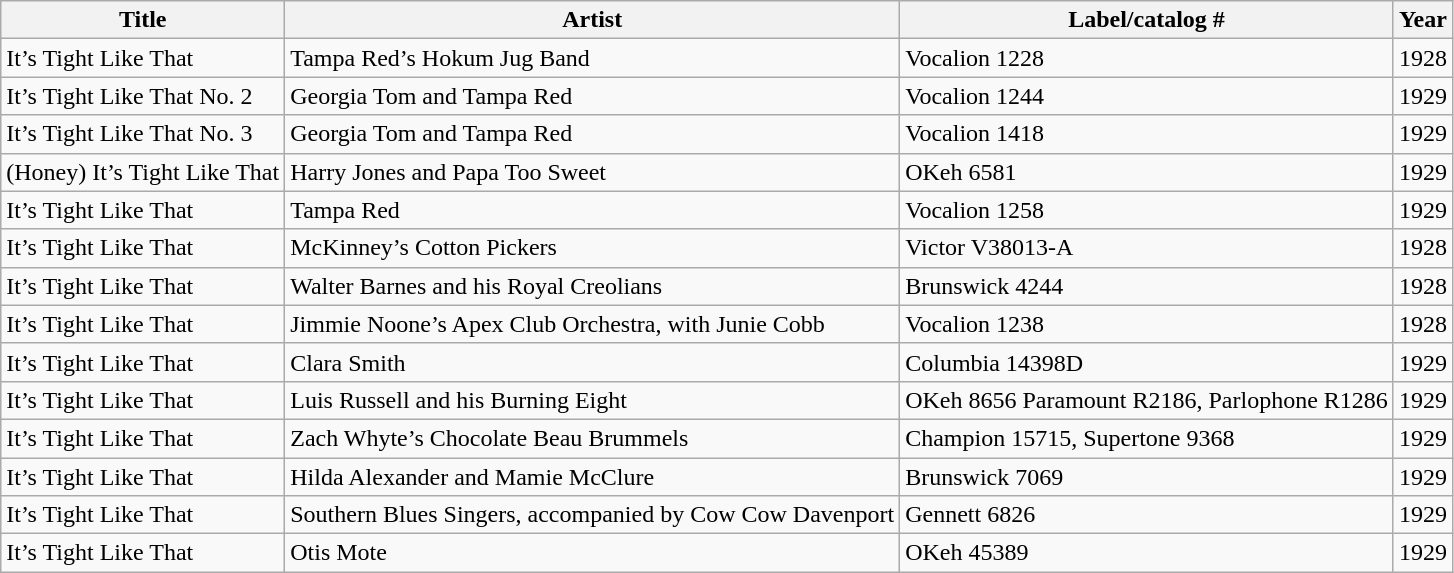<table class="wikitable sortable">
<tr>
<th>Title</th>
<th>Artist</th>
<th>Label/catalog #</th>
<th>Year</th>
</tr>
<tr>
<td>It’s Tight Like That</td>
<td>Tampa Red’s Hokum Jug Band</td>
<td>Vocalion 1228</td>
<td>1928</td>
</tr>
<tr>
<td>It’s Tight Like That No. 2</td>
<td>Georgia Tom and Tampa Red</td>
<td>Vocalion 1244</td>
<td>1929</td>
</tr>
<tr>
<td>It’s Tight Like That No. 3</td>
<td>Georgia Tom and Tampa Red</td>
<td>Vocalion 1418</td>
<td>1929</td>
</tr>
<tr>
<td>(Honey) It’s Tight Like That</td>
<td>Harry Jones and Papa Too Sweet</td>
<td>OKeh 6581</td>
<td>1929</td>
</tr>
<tr>
<td>It’s Tight Like That</td>
<td>Tampa Red</td>
<td>Vocalion 1258</td>
<td>1929</td>
</tr>
<tr>
<td>It’s Tight Like That</td>
<td>McKinney’s Cotton Pickers</td>
<td>Victor V38013-A</td>
<td>1928</td>
</tr>
<tr>
<td>It’s Tight Like That</td>
<td>Walter Barnes and his Royal Creolians</td>
<td>Brunswick 4244</td>
<td>1928</td>
</tr>
<tr>
<td>It’s Tight Like That</td>
<td>Jimmie Noone’s Apex Club Orchestra, with Junie Cobb</td>
<td>Vocalion 1238</td>
<td>1928</td>
</tr>
<tr>
<td>It’s Tight Like That</td>
<td>Clara Smith</td>
<td>Columbia 14398D</td>
<td>1929</td>
</tr>
<tr>
<td>It’s Tight Like That</td>
<td>Luis Russell and his Burning Eight</td>
<td>OKeh 8656 Paramount R2186, Parlophone R1286</td>
<td>1929</td>
</tr>
<tr>
<td>It’s Tight Like That</td>
<td>Zach Whyte’s Chocolate Beau Brummels</td>
<td>Champion 15715, Supertone 9368</td>
<td>1929</td>
</tr>
<tr>
<td>It’s Tight Like That</td>
<td>Hilda Alexander and Mamie McClure</td>
<td>Brunswick 7069</td>
<td>1929</td>
</tr>
<tr>
<td>It’s Tight Like That</td>
<td>Southern Blues Singers, accompanied by Cow Cow Davenport</td>
<td>Gennett 6826</td>
<td>1929</td>
</tr>
<tr>
<td>It’s Tight Like That</td>
<td>Otis Mote</td>
<td>OKeh 45389</td>
<td>1929</td>
</tr>
</table>
